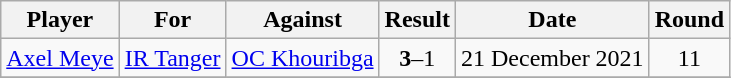<table class="wikitable sortable">
<tr>
<th>Player</th>
<th>For</th>
<th>Against</th>
<th>Result</th>
<th>Date</th>
<th>Round</th>
</tr>
<tr>
<td> <a href='#'>Axel Meye</a></td>
<td><a href='#'>IR Tanger</a></td>
<td><a href='#'>OC Khouribga</a></td>
<td align=center><strong>3</strong>–1</td>
<td>21 December 2021</td>
<td align=center>11</td>
</tr>
<tr>
</tr>
</table>
